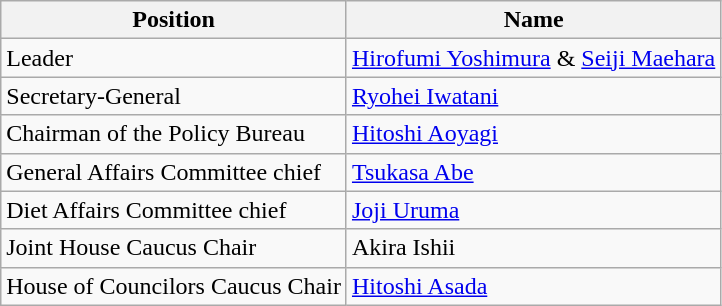<table class="wikitable sortable">
<tr>
<th>Position</th>
<th>Name</th>
</tr>
<tr>
<td>Leader</td>
<td><a href='#'>Hirofumi Yoshimura</a> & <a href='#'>Seiji Maehara</a></td>
</tr>
<tr>
<td>Secretary-General</td>
<td><a href='#'>Ryohei Iwatani</a></td>
</tr>
<tr>
<td>Chairman of the Policy Bureau</td>
<td><a href='#'>Hitoshi Aoyagi</a></td>
</tr>
<tr>
<td>General Affairs Committee chief</td>
<td><a href='#'>Tsukasa Abe</a></td>
</tr>
<tr>
<td>Diet Affairs Committee chief</td>
<td><a href='#'>Joji Uruma</a></td>
</tr>
<tr>
<td>Joint House Caucus Chair</td>
<td>Akira Ishii</td>
</tr>
<tr>
<td>House of Councilors Caucus Chair</td>
<td><a href='#'>Hitoshi Asada</a></td>
</tr>
</table>
